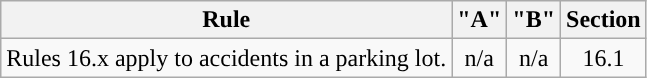<table class="wikitable">
<tr>
<th style="text-align: center;">Rule</th>
<th style="text-align: center;">"A"</th>
<th style="text-align: center;">"B"</th>
<th style="text-align: center;">Section</th>
</tr>
<tr>
<td style="text-align: center;">Rules 16.x apply to accidents in a parking lot.</td>
<td style="text-align: center;">n/a</td>
<td style="text-align: center;">n/a</td>
<td style="text-align: center;">16.1</td>
</tr>
</table>
